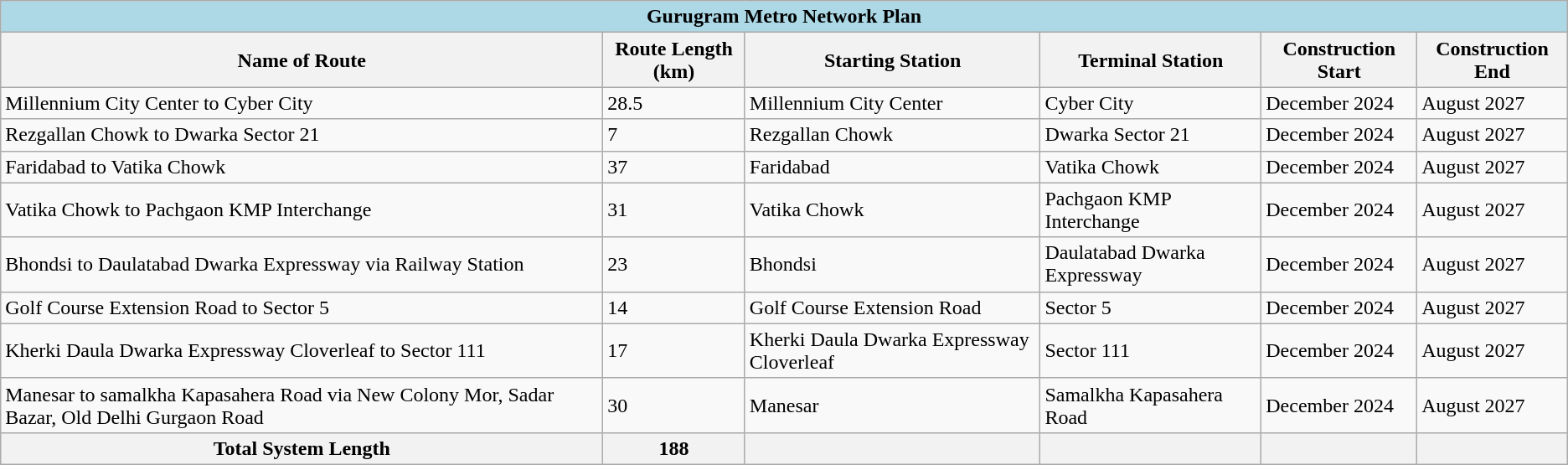<table class="wikitable sortable">
<tr>
<th colspan="6" style="background:#ADD8E6;">Gurugram Metro Network Plan</th>
</tr>
<tr>
<th>Name of Route</th>
<th>Route Length (km)</th>
<th>Starting Station</th>
<th>Terminal Station</th>
<th>Construction Start</th>
<th>Construction End</th>
</tr>
<tr>
<td>Millennium City Center to Cyber City</td>
<td>28.5</td>
<td>Millennium City Center</td>
<td>Cyber City</td>
<td>December 2024</td>
<td>August 2027</td>
</tr>
<tr>
<td>Rezgallan Chowk to Dwarka Sector 21</td>
<td>7</td>
<td>Rezgallan Chowk</td>
<td>Dwarka Sector 21</td>
<td>December 2024</td>
<td>August 2027</td>
</tr>
<tr>
<td>Faridabad to Vatika Chowk</td>
<td>37</td>
<td>Faridabad</td>
<td>Vatika Chowk</td>
<td>December 2024</td>
<td>August 2027</td>
</tr>
<tr>
<td>Vatika Chowk to Pachgaon KMP Interchange</td>
<td>31</td>
<td>Vatika Chowk</td>
<td>Pachgaon KMP Interchange</td>
<td>December 2024</td>
<td>August 2027</td>
</tr>
<tr>
<td>Bhondsi to Daulatabad Dwarka Expressway via Railway Station</td>
<td>23</td>
<td>Bhondsi</td>
<td>Daulatabad Dwarka Expressway</td>
<td>December 2024</td>
<td>August 2027</td>
</tr>
<tr>
<td>Golf Course Extension Road to Sector 5</td>
<td>14</td>
<td>Golf Course Extension Road</td>
<td>Sector 5</td>
<td>December 2024</td>
<td>August 2027</td>
</tr>
<tr>
<td>Kherki Daula Dwarka Expressway Cloverleaf to Sector 111</td>
<td>17</td>
<td>Kherki Daula Dwarka Expressway Cloverleaf</td>
<td>Sector 111</td>
<td>December 2024</td>
<td>August 2027</td>
</tr>
<tr>
<td>Manesar to samalkha Kapasahera Road via New Colony Mor, Sadar Bazar, Old Delhi Gurgaon Road</td>
<td>30</td>
<td>Manesar</td>
<td>Samalkha Kapasahera Road</td>
<td>December 2024</td>
<td>August 2027</td>
</tr>
<tr>
<th>Total System Length</th>
<th>188</th>
<th></th>
<th></th>
<th></th>
<th></th>
</tr>
</table>
